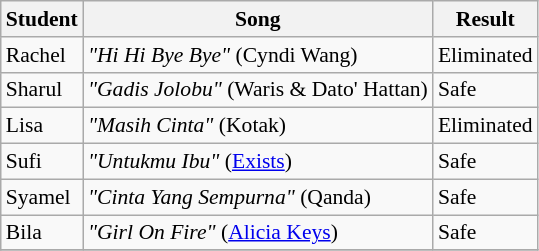<table class="wikitable" style="font-size:90%;">
<tr>
<th>Student</th>
<th>Song</th>
<th>Result</th>
</tr>
<tr>
<td>Rachel</td>
<td><em>"Hi Hi Bye Bye"</em> (Cyndi Wang)</td>
<td>Eliminated</td>
</tr>
<tr>
<td>Sharul</td>
<td><em>"Gadis Jolobu"</em> (Waris & Dato' Hattan)</td>
<td>Safe</td>
</tr>
<tr>
<td>Lisa</td>
<td><em>"Masih Cinta"</em> (Kotak)</td>
<td>Eliminated</td>
</tr>
<tr>
<td>Sufi</td>
<td><em>"Untukmu Ibu"</em> (<a href='#'>Exists</a>)</td>
<td>Safe</td>
</tr>
<tr>
<td>Syamel</td>
<td><em>"Cinta Yang Sempurna"</em> (Qanda)</td>
<td>Safe</td>
</tr>
<tr>
<td>Bila</td>
<td><em>"Girl On Fire"</em> (<a href='#'>Alicia Keys</a>)</td>
<td>Safe</td>
</tr>
<tr>
</tr>
</table>
